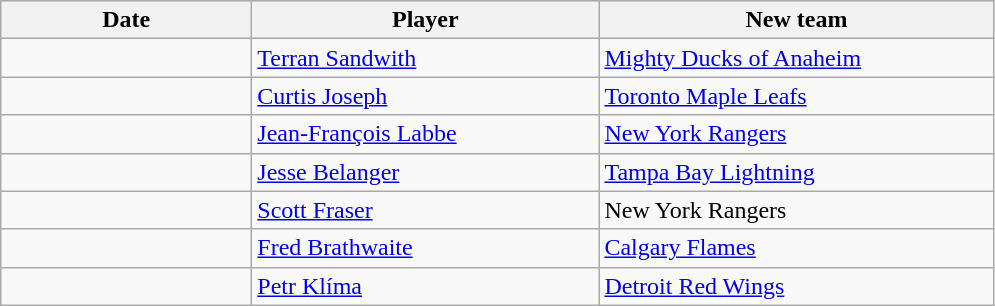<table class="wikitable">
<tr style="background:#ddd; text-align:center;">
<th style="width: 10em;">Date</th>
<th style="width: 14em;">Player</th>
<th style="width: 16em;">New team</th>
</tr>
<tr>
<td></td>
<td><a href='#'>Terran Sandwith</a></td>
<td><a href='#'>Mighty Ducks of Anaheim</a></td>
</tr>
<tr>
<td></td>
<td><a href='#'>Curtis Joseph</a></td>
<td><a href='#'>Toronto Maple Leafs</a></td>
</tr>
<tr>
<td></td>
<td><a href='#'>Jean-François Labbe</a></td>
<td><a href='#'>New York Rangers</a></td>
</tr>
<tr>
<td></td>
<td><a href='#'>Jesse Belanger</a></td>
<td><a href='#'>Tampa Bay Lightning</a></td>
</tr>
<tr>
<td></td>
<td><a href='#'>Scott Fraser</a></td>
<td>New York Rangers</td>
</tr>
<tr>
<td></td>
<td><a href='#'>Fred Brathwaite</a></td>
<td><a href='#'>Calgary Flames</a></td>
</tr>
<tr>
<td></td>
<td><a href='#'>Petr Klíma</a></td>
<td><a href='#'>Detroit Red Wings</a></td>
</tr>
</table>
